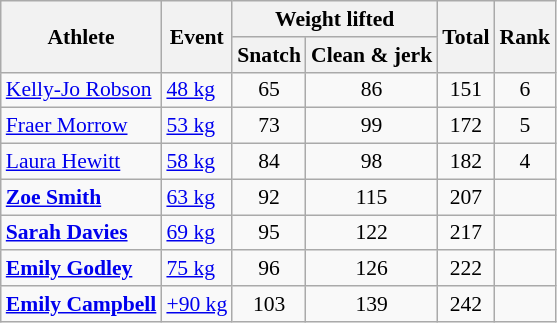<table class="wikitable" style="font-size:90%">
<tr>
<th rowspan="2">Athlete</th>
<th rowspan="2">Event</th>
<th colspan="2">Weight lifted</th>
<th rowspan="2">Total</th>
<th rowspan="2">Rank</th>
</tr>
<tr>
<th>Snatch</th>
<th>Clean & jerk</th>
</tr>
<tr align=center>
<td align=left><a href='#'>Kelly-Jo Robson</a></td>
<td align=left><a href='#'>48 kg</a></td>
<td>65</td>
<td>86</td>
<td>151</td>
<td>6</td>
</tr>
<tr align=center>
<td align=left><a href='#'>Fraer Morrow</a></td>
<td align=left><a href='#'>53 kg</a></td>
<td>73</td>
<td>99</td>
<td>172</td>
<td>5</td>
</tr>
<tr align=center>
<td align=left><a href='#'>Laura Hewitt</a></td>
<td align=left><a href='#'>58 kg</a></td>
<td>84</td>
<td>98</td>
<td>182</td>
<td>4</td>
</tr>
<tr align=center>
<td align=left><strong><a href='#'>Zoe Smith</a></strong></td>
<td align=left><a href='#'>63 kg</a></td>
<td>92</td>
<td>115</td>
<td>207</td>
<td></td>
</tr>
<tr align=center>
<td align=left><strong><a href='#'>Sarah Davies</a></strong></td>
<td align=left><a href='#'>69 kg</a></td>
<td>95</td>
<td>122</td>
<td>217</td>
<td></td>
</tr>
<tr align=center>
<td align=left><strong><a href='#'>Emily Godley</a></strong></td>
<td align=left><a href='#'>75 kg</a></td>
<td>96</td>
<td>126</td>
<td>222</td>
<td></td>
</tr>
<tr align=center>
<td align=left><strong><a href='#'>Emily Campbell</a></strong></td>
<td align=left><a href='#'>+90 kg</a></td>
<td>103</td>
<td>139</td>
<td>242</td>
<td></td>
</tr>
</table>
